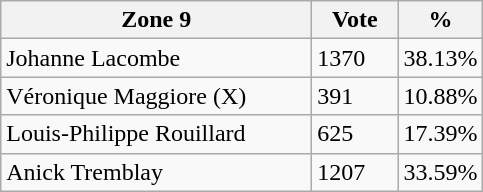<table class="wikitable">
<tr>
<th bgcolor="#DDDDFF" width="200px">Zone 9</th>
<th bgcolor="#DDDDFF" width="50px">Vote</th>
<th bgcolor="#DDDDFF" width="30px">%</th>
</tr>
<tr>
<td>Johanne Lacombe</td>
<td>1370</td>
<td>38.13%</td>
</tr>
<tr>
<td>Véronique Maggiore (X)</td>
<td>391</td>
<td>10.88%</td>
</tr>
<tr>
<td>Louis-Philippe Rouillard</td>
<td>625</td>
<td>17.39%</td>
</tr>
<tr>
<td>Anick Tremblay</td>
<td>1207</td>
<td>33.59%</td>
</tr>
</table>
